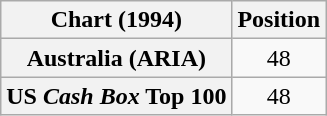<table class="wikitable plainrowheaders" style="text-align:center">
<tr>
<th>Chart (1994)</th>
<th>Position</th>
</tr>
<tr>
<th scope="row">Australia (ARIA)</th>
<td align="center">48</td>
</tr>
<tr>
<th scope="row">US <em>Cash Box</em> Top 100</th>
<td align="center">48</td>
</tr>
</table>
